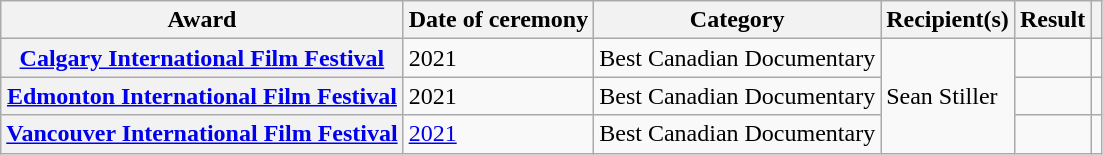<table class="wikitable plainrowheaders sortable">
<tr>
<th scope="col">Award</th>
<th scope="col">Date of ceremony</th>
<th scope="col">Category</th>
<th scope="col">Recipient(s)</th>
<th scope="col">Result</th>
<th scope="col" class="unsortable"></th>
</tr>
<tr>
<th scope="row"><a href='#'>Calgary International Film Festival</a></th>
<td>2021</td>
<td>Best Canadian Documentary</td>
<td rowspan=3>Sean Stiller</td>
<td></td>
<td></td>
</tr>
<tr>
<th scope="row"><a href='#'>Edmonton International Film Festival</a></th>
<td>2021</td>
<td>Best Canadian Documentary</td>
<td></td>
<td></td>
</tr>
<tr>
<th scope="row"><a href='#'>Vancouver International Film Festival</a></th>
<td><a href='#'>2021</a></td>
<td>Best Canadian Documentary</td>
<td></td>
<td></td>
</tr>
</table>
